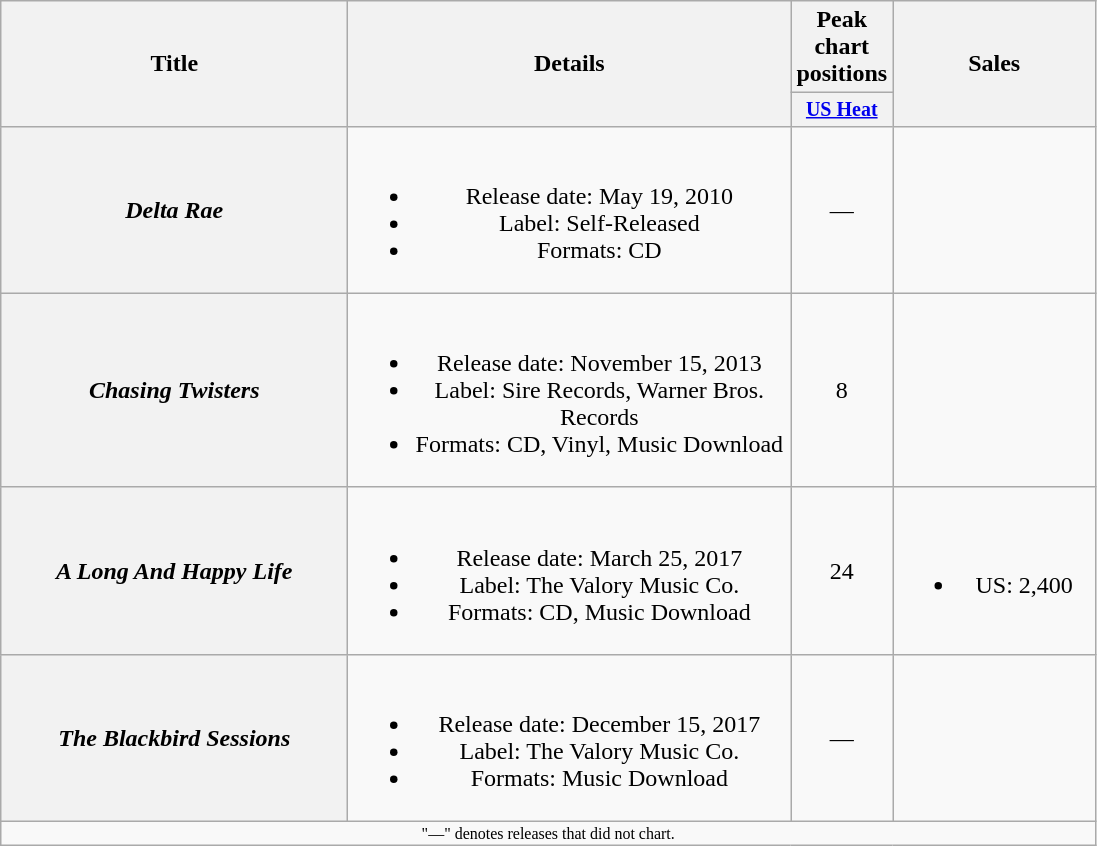<table class="wikitable plainrowheaders" style="text-align:center;">
<tr>
<th rowspan="2" style="width:14em;">Title</th>
<th rowspan="2" style="width:18em;">Details</th>
<th colspan="1">Peak chart positions</th>
<th rowspan="2" style="width:8em;">Sales</th>
</tr>
<tr style="font-size:smaller;">
<th width="35"><a href='#'>US Heat</a><br></th>
</tr>
<tr>
<th scope="row"><em>Delta Rae</em></th>
<td><br><ul><li>Release date: May 19, 2010</li><li>Label: Self-Released</li><li>Formats: CD</li></ul></td>
<td>—</td>
<td></td>
</tr>
<tr>
<th scope="row"><em>Chasing Twisters</em></th>
<td><br><ul><li>Release date: November 15, 2013</li><li>Label: Sire Records, Warner Bros. Records</li><li>Formats: CD, Vinyl, Music Download</li></ul></td>
<td>8</td>
<td></td>
</tr>
<tr>
<th scope="row"><em>A Long And Happy Life</em></th>
<td><br><ul><li>Release date: March 25, 2017</li><li>Label: The Valory Music Co.</li><li>Formats: CD, Music Download</li></ul></td>
<td>24</td>
<td><br><ul><li>US: 2,400</li></ul></td>
</tr>
<tr>
<th scope="row"><em>The Blackbird Sessions</em></th>
<td><br><ul><li>Release date: December 15, 2017</li><li>Label: The Valory Music Co.</li><li>Formats: Music Download</li></ul></td>
<td>—</td>
<td></td>
</tr>
<tr>
<td colspan="7" style="font-size:8pt">"—" denotes releases that did not chart.</td>
</tr>
</table>
